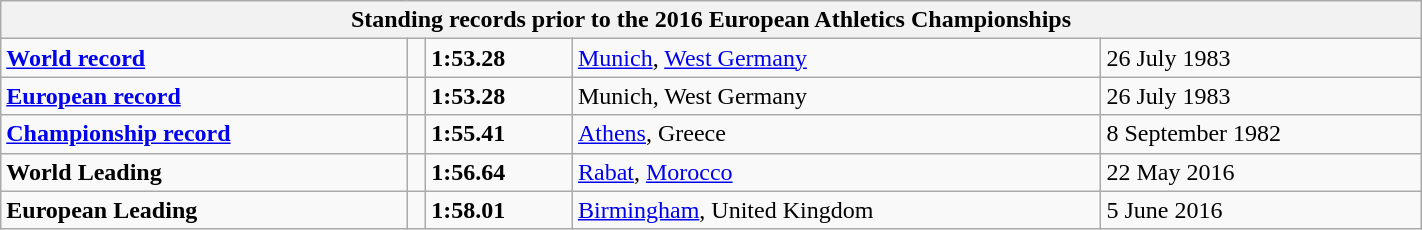<table class="wikitable" width=75%>
<tr>
<th colspan="5">Standing records prior to the 2016 European Athletics Championships</th>
</tr>
<tr>
<td><strong><a href='#'>World record</a></strong></td>
<td></td>
<td><strong>1:53.28</strong></td>
<td><a href='#'>Munich</a>, <a href='#'>West Germany</a></td>
<td>26 July 1983</td>
</tr>
<tr>
<td><strong><a href='#'>European record</a></strong></td>
<td></td>
<td><strong>1:53.28</strong></td>
<td>Munich, West Germany</td>
<td>26 July 1983</td>
</tr>
<tr>
<td><strong><a href='#'>Championship record</a></strong></td>
<td></td>
<td><strong>1:55.41</strong></td>
<td><a href='#'>Athens</a>, Greece</td>
<td>8 September 1982</td>
</tr>
<tr>
<td><strong>World Leading</strong></td>
<td></td>
<td><strong>1:56.64</strong></td>
<td><a href='#'>Rabat</a>, <a href='#'>Morocco</a></td>
<td>22 May 2016</td>
</tr>
<tr>
<td><strong>European Leading</strong></td>
<td></td>
<td><strong>1:58.01</strong></td>
<td><a href='#'>Birmingham</a>, United Kingdom</td>
<td>5 June 2016</td>
</tr>
</table>
